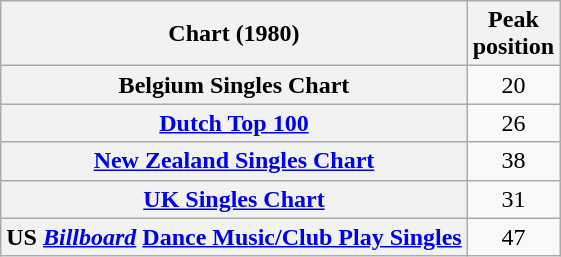<table class="wikitable sortable plainrowheaders">
<tr>
<th>Chart (1980)</th>
<th>Peak<br>position</th>
</tr>
<tr>
<th scope=row>Belgium Singles Chart</th>
<td style="text-align:center;">20</td>
</tr>
<tr>
<th scope=row><a href='#'>Dutch Top 100</a></th>
<td style="text-align:center;">26</td>
</tr>
<tr>
<th scope=row><a href='#'>New Zealand Singles Chart</a></th>
<td style="text-align:center;">38</td>
</tr>
<tr>
<th scope=row><a href='#'>UK Singles Chart</a></th>
<td style="text-align:center;">31</td>
</tr>
<tr>
<th scope=row>US <em><a href='#'>Billboard</a></em> <a href='#'>Dance Music/Club Play Singles</a></th>
<td style="text-align:center;">47</td>
</tr>
</table>
